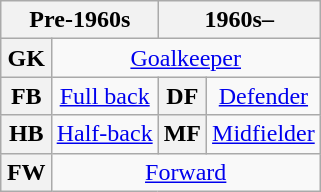<table class="wikitable plainrowheaders" style="text-align:center;margin-left:1em;float:right">
<tr>
<th colspan=2 scope=col>Pre-1960s</th>
<th colspan=2 scope=col>1960s–</th>
</tr>
<tr>
<th>GK</th>
<td colspan=3><a href='#'>Goalkeeper</a></td>
</tr>
<tr>
<th>FB</th>
<td><a href='#'>Full back</a></td>
<th>DF</th>
<td><a href='#'>Defender</a></td>
</tr>
<tr>
<th>HB</th>
<td><a href='#'>Half-back</a></td>
<th>MF</th>
<td><a href='#'>Midfielder</a></td>
</tr>
<tr>
<th>FW</th>
<td colspan=3><a href='#'>Forward</a><br></td>
</tr>
</table>
